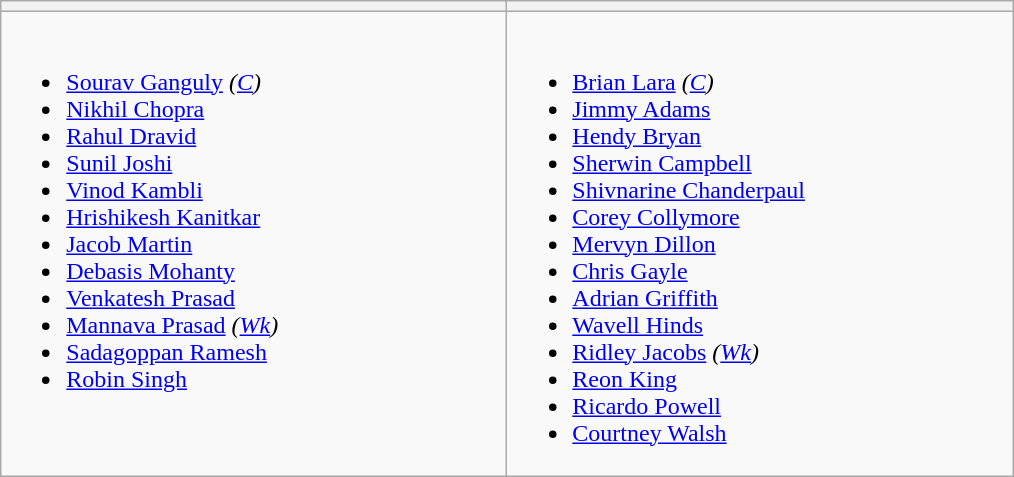<table class="wikitable">
<tr>
<th width=330></th>
<th width=330></th>
</tr>
<tr>
<td valign=top><br><ul><li><a href='#'>Sourav Ganguly</a> <em>(<a href='#'>C</a>)</em></li><li><a href='#'>Nikhil Chopra</a></li><li><a href='#'>Rahul Dravid</a></li><li><a href='#'>Sunil Joshi</a></li><li><a href='#'>Vinod Kambli</a></li><li><a href='#'>Hrishikesh Kanitkar</a></li><li><a href='#'>Jacob Martin</a></li><li><a href='#'>Debasis Mohanty</a></li><li><a href='#'>Venkatesh Prasad</a></li><li><a href='#'>Mannava Prasad</a> <em>(<a href='#'>Wk</a>)</em></li><li><a href='#'>Sadagoppan Ramesh</a></li><li><a href='#'>Robin Singh</a></li></ul></td>
<td valign=top><br><ul><li><a href='#'>Brian Lara</a> <em>(<a href='#'>C</a>)</em></li><li><a href='#'>Jimmy Adams</a></li><li><a href='#'>Hendy Bryan</a></li><li><a href='#'>Sherwin Campbell</a></li><li><a href='#'>Shivnarine Chanderpaul</a></li><li><a href='#'>Corey Collymore</a></li><li><a href='#'>Mervyn Dillon</a></li><li><a href='#'>Chris Gayle</a></li><li><a href='#'>Adrian Griffith</a></li><li><a href='#'>Wavell Hinds</a></li><li><a href='#'>Ridley Jacobs</a> <em>(<a href='#'>Wk</a>)</em></li><li><a href='#'>Reon King</a></li><li><a href='#'>Ricardo Powell</a></li><li><a href='#'>Courtney Walsh</a></li></ul></td>
</tr>
</table>
